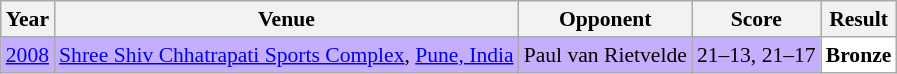<table class="sortable wikitable" style="font-size: 90%;">
<tr>
<th>Year</th>
<th>Venue</th>
<th>Opponent</th>
<th>Score</th>
<th>Result</th>
</tr>
<tr style="background:#C6AEFF">
<td align="center"><a href='#'>2008</a></td>
<td align="left"><a href='#'>Shree Shiv Chhatrapati Sports Complex</a>, <a href='#'>Pune, India</a></td>
<td align="left"> Paul van Rietvelde</td>
<td align="left">21–13, 21–17</td>
<td style="text-align:left; background:white"> <strong>Bronze</strong></td>
</tr>
</table>
